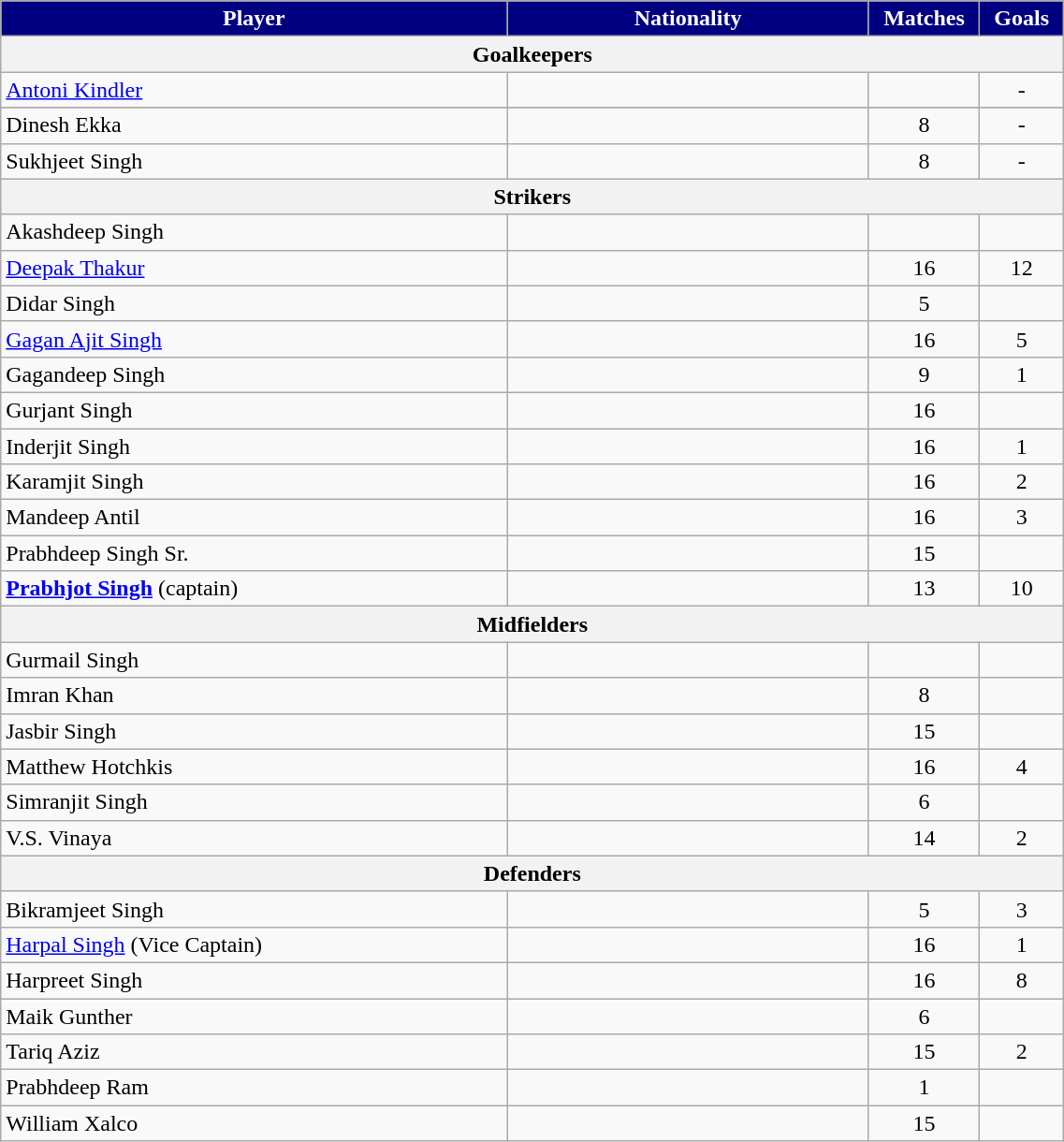<table class="wikitable" style="width:60%; text-align:center;">
<tr>
<th width=35%; style="background: #000080; color:white">Player</th>
<th width=25%; style="background: #000080; color:white">Nationality</th>
<th width=5%; style="background: #000080; color:white;">Matches</th>
<th width=5%; style="background: #000080; color:white">Goals</th>
</tr>
<tr>
<th colspan="4">Goalkeepers</th>
</tr>
<tr>
<td style="text-align:left"><a href='#'>Antoni Kindler</a></td>
<td style="text-align:left"></td>
<td></td>
<td>-</td>
</tr>
<tr>
</tr>
<tr>
<td style="text-align:left">Dinesh Ekka</td>
<td style="text-align:left"></td>
<td>8</td>
<td>-</td>
</tr>
<tr>
<td style="text-align:left">Sukhjeet Singh</td>
<td style="text-align:left"></td>
<td>8</td>
<td>-</td>
</tr>
<tr>
<th colspan="4">Strikers</th>
</tr>
<tr>
<td style="text-align:left">Akashdeep Singh</td>
<td style="text-align:left"></td>
<td></td>
<td></td>
</tr>
<tr>
<td style="text-align:left"><a href='#'>Deepak Thakur</a></td>
<td style="text-align:left"></td>
<td>16</td>
<td>12</td>
</tr>
<tr>
<td style="text-align:left">Didar Singh</td>
<td style="text-align:left"></td>
<td>5</td>
<td></td>
</tr>
<tr>
<td style="text-align:left"><a href='#'>Gagan Ajit Singh</a></td>
<td style="text-align:left"></td>
<td>16</td>
<td>5</td>
</tr>
<tr>
<td style="text-align:left">Gagandeep Singh</td>
<td style="text-align:left"></td>
<td>9</td>
<td>1</td>
</tr>
<tr>
<td style="text-align:left">Gurjant Singh</td>
<td style="text-align:left"></td>
<td>16</td>
<td></td>
</tr>
<tr>
<td style="text-align:left">Inderjit Singh</td>
<td style="text-align:left"></td>
<td>16</td>
<td>1</td>
</tr>
<tr>
<td style="text-align:left">Karamjit Singh</td>
<td style="text-align:left"></td>
<td>16</td>
<td>2</td>
</tr>
<tr>
<td style="text-align:left">Mandeep Antil</td>
<td style="text-align:left"></td>
<td>16</td>
<td>3</td>
</tr>
<tr>
<td style="text-align:left">Prabhdeep Singh Sr.</td>
<td style="text-align:left"></td>
<td>15</td>
<td></td>
</tr>
<tr>
<td style="text-align:left"><strong><a href='#'>Prabhjot Singh</a></strong> (captain)</td>
<td style="text-align:left"></td>
<td>13</td>
<td>10</td>
</tr>
<tr>
<th colspan="4">Midfielders</th>
</tr>
<tr>
<td style="text-align:left">Gurmail Singh</td>
<td style="text-align:left"></td>
<td></td>
<td></td>
</tr>
<tr>
<td style="text-align:left">Imran Khan</td>
<td style="text-align:left"></td>
<td>8</td>
<td></td>
</tr>
<tr>
<td style="text-align:left">Jasbir Singh</td>
<td style="text-align:left"></td>
<td>15</td>
<td></td>
</tr>
<tr>
<td style="text-align:left">Matthew Hotchkis</td>
<td style="text-align:left"></td>
<td>16</td>
<td>4</td>
</tr>
<tr>
<td style="text-align:left">Simranjit Singh</td>
<td style="text-align:left"></td>
<td>6</td>
<td></td>
</tr>
<tr>
<td style="text-align:left">V.S. Vinaya</td>
<td style="text-align:left"></td>
<td>14</td>
<td>2</td>
</tr>
<tr>
<th colspan="4">Defenders</th>
</tr>
<tr>
<td style="text-align:left">Bikramjeet Singh</td>
<td style="text-align:left"></td>
<td>5</td>
<td>3</td>
</tr>
<tr>
<td style="text-align:left"><a href='#'>Harpal Singh</a> (Vice Captain)</td>
<td style="text-align:left"></td>
<td>16</td>
<td>1</td>
</tr>
<tr>
<td style="text-align:left">Harpreet Singh</td>
<td style="text-align:left"></td>
<td>16</td>
<td>8</td>
</tr>
<tr>
<td style="text-align:left">Maik Gunther</td>
<td style="text-align:left"></td>
<td>6</td>
<td></td>
</tr>
<tr>
<td style="text-align:left">Tariq Aziz</td>
<td style="text-align:left"></td>
<td>15</td>
<td>2</td>
</tr>
<tr>
<td style="text-align:left">Prabhdeep Ram</td>
<td style="text-align:left"></td>
<td>1</td>
<td></td>
</tr>
<tr>
<td style="text-align:left">William Xalco</td>
<td style="text-align:left"></td>
<td>15</td>
<td></td>
</tr>
</table>
